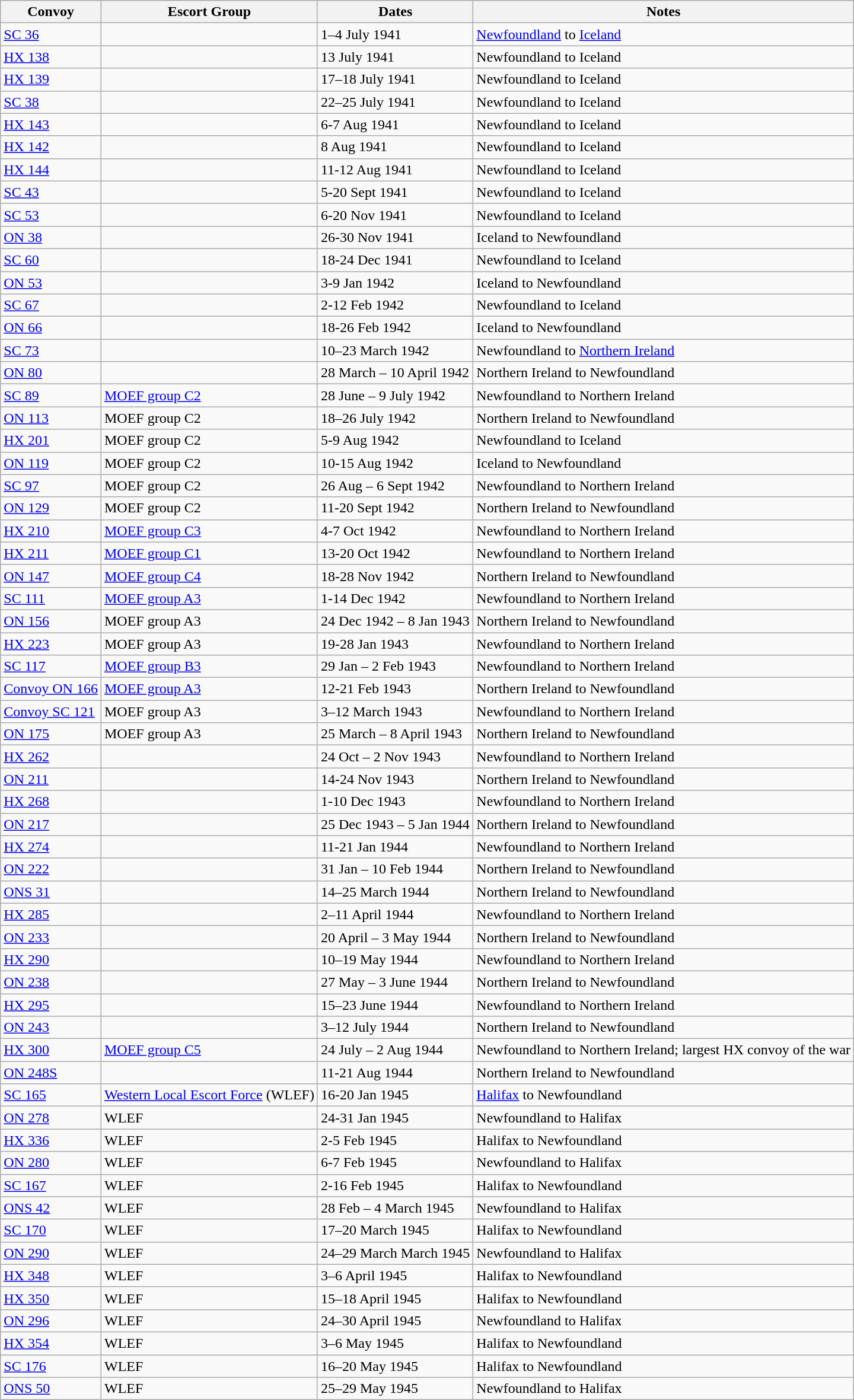<table class="wikitable">
<tr>
<th>Convoy</th>
<th>Escort Group</th>
<th>Dates</th>
<th>Notes</th>
</tr>
<tr>
<td><a href='#'>SC 36</a></td>
<td></td>
<td>1–4 July 1941</td>
<td><a href='#'>Newfoundland</a> to <a href='#'>Iceland</a></td>
</tr>
<tr>
<td><a href='#'>HX 138</a></td>
<td></td>
<td>13 July 1941</td>
<td>Newfoundland to Iceland</td>
</tr>
<tr>
<td><a href='#'>HX 139</a></td>
<td></td>
<td>17–18 July 1941</td>
<td>Newfoundland to Iceland</td>
</tr>
<tr>
<td><a href='#'>SC 38</a></td>
<td></td>
<td>22–25 July 1941</td>
<td>Newfoundland to Iceland</td>
</tr>
<tr>
<td><a href='#'>HX 143</a></td>
<td></td>
<td>6-7 Aug 1941</td>
<td>Newfoundland to Iceland</td>
</tr>
<tr>
<td><a href='#'>HX 142</a></td>
<td></td>
<td>8 Aug 1941</td>
<td>Newfoundland to Iceland</td>
</tr>
<tr>
<td><a href='#'>HX 144</a></td>
<td></td>
<td>11-12 Aug 1941</td>
<td>Newfoundland to Iceland</td>
</tr>
<tr>
<td><a href='#'>SC 43</a></td>
<td></td>
<td>5-20 Sept 1941</td>
<td>Newfoundland to Iceland</td>
</tr>
<tr>
<td><a href='#'>SC 53</a></td>
<td></td>
<td>6-20 Nov 1941</td>
<td>Newfoundland to Iceland</td>
</tr>
<tr>
<td><a href='#'>ON 38</a></td>
<td></td>
<td>26-30 Nov 1941</td>
<td>Iceland to Newfoundland</td>
</tr>
<tr>
<td><a href='#'>SC 60</a></td>
<td></td>
<td>18-24 Dec 1941</td>
<td>Newfoundland to Iceland</td>
</tr>
<tr>
<td><a href='#'>ON 53</a></td>
<td></td>
<td>3-9 Jan 1942</td>
<td>Iceland to Newfoundland</td>
</tr>
<tr>
<td><a href='#'>SC 67</a></td>
<td></td>
<td>2-12 Feb 1942</td>
<td>Newfoundland to Iceland</td>
</tr>
<tr>
<td><a href='#'>ON 66</a></td>
<td></td>
<td>18-26 Feb 1942</td>
<td>Iceland to Newfoundland</td>
</tr>
<tr>
<td><a href='#'>SC 73</a></td>
<td></td>
<td>10–23 March 1942</td>
<td>Newfoundland to <a href='#'>Northern Ireland</a></td>
</tr>
<tr>
<td><a href='#'>ON 80</a></td>
<td></td>
<td>28 March – 10 April 1942</td>
<td>Northern Ireland to Newfoundland</td>
</tr>
<tr>
<td><a href='#'>SC 89</a></td>
<td><a href='#'>MOEF group C2</a></td>
<td>28 June – 9 July 1942</td>
<td>Newfoundland to Northern Ireland</td>
</tr>
<tr>
<td><a href='#'>ON 113</a></td>
<td>MOEF group C2</td>
<td>18–26 July 1942</td>
<td>Northern Ireland to Newfoundland</td>
</tr>
<tr>
<td><a href='#'>HX 201</a></td>
<td>MOEF group C2</td>
<td>5-9 Aug 1942</td>
<td>Newfoundland to Iceland</td>
</tr>
<tr>
<td><a href='#'>ON 119</a></td>
<td>MOEF group C2</td>
<td>10-15 Aug 1942</td>
<td>Iceland to Newfoundland</td>
</tr>
<tr>
<td><a href='#'>SC 97</a></td>
<td>MOEF group C2</td>
<td>26 Aug – 6 Sept 1942</td>
<td>Newfoundland to Northern Ireland</td>
</tr>
<tr>
<td><a href='#'>ON 129</a></td>
<td>MOEF group C2</td>
<td>11-20 Sept 1942</td>
<td>Northern Ireland to Newfoundland</td>
</tr>
<tr>
<td><a href='#'>HX 210</a></td>
<td><a href='#'>MOEF group C3</a></td>
<td>4-7 Oct 1942</td>
<td>Newfoundland to Northern Ireland</td>
</tr>
<tr>
<td><a href='#'>HX 211</a></td>
<td><a href='#'>MOEF group C1</a></td>
<td>13-20 Oct 1942</td>
<td>Newfoundland to Northern Ireland</td>
</tr>
<tr>
<td><a href='#'>ON 147</a></td>
<td><a href='#'>MOEF group C4</a></td>
<td>18-28 Nov 1942</td>
<td>Northern Ireland to Newfoundland</td>
</tr>
<tr>
<td><a href='#'>SC 111</a></td>
<td><a href='#'>MOEF group A3</a></td>
<td>1-14 Dec 1942</td>
<td>Newfoundland to Northern Ireland</td>
</tr>
<tr>
<td><a href='#'>ON 156</a></td>
<td>MOEF group A3</td>
<td>24 Dec 1942 – 8 Jan 1943</td>
<td>Northern Ireland to Newfoundland</td>
</tr>
<tr>
<td><a href='#'>HX 223</a></td>
<td>MOEF group A3</td>
<td>19-28 Jan 1943</td>
<td>Newfoundland to Northern Ireland</td>
</tr>
<tr>
<td><a href='#'>SC 117</a></td>
<td><a href='#'>MOEF group B3</a></td>
<td>29 Jan – 2 Feb 1943</td>
<td>Newfoundland to Northern Ireland</td>
</tr>
<tr>
<td><a href='#'>Convoy ON 166</a></td>
<td><a href='#'>MOEF group A3</a></td>
<td>12-21 Feb 1943</td>
<td>Northern Ireland to Newfoundland</td>
</tr>
<tr>
<td><a href='#'>Convoy SC 121</a></td>
<td>MOEF group A3</td>
<td>3–12 March 1943</td>
<td>Newfoundland to Northern Ireland</td>
</tr>
<tr>
<td><a href='#'>ON 175</a></td>
<td>MOEF group A3</td>
<td>25 March – 8 April 1943</td>
<td>Northern Ireland to Newfoundland</td>
</tr>
<tr>
<td><a href='#'>HX 262</a></td>
<td></td>
<td>24 Oct – 2 Nov 1943</td>
<td>Newfoundland to Northern Ireland</td>
</tr>
<tr>
<td><a href='#'>ON 211</a></td>
<td></td>
<td>14-24 Nov 1943</td>
<td>Northern Ireland to Newfoundland</td>
</tr>
<tr>
<td><a href='#'>HX 268</a></td>
<td></td>
<td>1-10 Dec 1943</td>
<td>Newfoundland to Northern Ireland</td>
</tr>
<tr>
<td><a href='#'>ON 217</a></td>
<td></td>
<td>25 Dec 1943 – 5 Jan 1944</td>
<td>Northern Ireland to Newfoundland</td>
</tr>
<tr>
<td><a href='#'>HX 274</a></td>
<td></td>
<td>11-21 Jan 1944</td>
<td>Newfoundland to Northern Ireland</td>
</tr>
<tr>
<td><a href='#'>ON 222</a></td>
<td></td>
<td>31 Jan – 10 Feb 1944</td>
<td>Northern Ireland to Newfoundland</td>
</tr>
<tr>
<td><a href='#'>ONS 31</a></td>
<td></td>
<td>14–25 March 1944</td>
<td>Northern Ireland to Newfoundland</td>
</tr>
<tr>
<td><a href='#'>HX 285</a></td>
<td></td>
<td>2–11 April 1944</td>
<td>Newfoundland to Northern Ireland</td>
</tr>
<tr>
<td><a href='#'>ON 233</a></td>
<td></td>
<td>20 April – 3 May 1944</td>
<td>Northern Ireland to Newfoundland</td>
</tr>
<tr>
<td><a href='#'>HX 290</a></td>
<td></td>
<td>10–19 May 1944</td>
<td>Newfoundland to Northern Ireland</td>
</tr>
<tr>
<td><a href='#'>ON 238</a></td>
<td></td>
<td>27 May – 3 June 1944</td>
<td>Northern Ireland to Newfoundland</td>
</tr>
<tr>
<td><a href='#'>HX 295</a></td>
<td></td>
<td>15–23 June 1944</td>
<td>Newfoundland to Northern Ireland</td>
</tr>
<tr>
<td><a href='#'>ON 243</a></td>
<td></td>
<td>3–12 July 1944</td>
<td>Northern Ireland to Newfoundland</td>
</tr>
<tr>
<td><a href='#'>HX 300</a></td>
<td><a href='#'>MOEF group C5</a></td>
<td>24 July – 2 Aug 1944</td>
<td>Newfoundland to Northern Ireland; largest HX convoy of the war</td>
</tr>
<tr>
<td><a href='#'>ON 248S</a></td>
<td></td>
<td>11-21 Aug 1944</td>
<td>Northern Ireland to Newfoundland</td>
</tr>
<tr>
<td><a href='#'>SC 165</a></td>
<td><a href='#'>Western Local Escort Force</a> (WLEF)</td>
<td>16-20 Jan 1945</td>
<td><a href='#'>Halifax</a> to Newfoundland</td>
</tr>
<tr>
<td><a href='#'>ON 278</a></td>
<td>WLEF</td>
<td>24-31 Jan 1945</td>
<td>Newfoundland to Halifax</td>
</tr>
<tr>
<td><a href='#'>HX 336</a></td>
<td>WLEF</td>
<td>2-5 Feb 1945</td>
<td>Halifax to Newfoundland</td>
</tr>
<tr>
<td><a href='#'>ON 280</a></td>
<td>WLEF</td>
<td>6-7 Feb 1945</td>
<td>Newfoundland to Halifax</td>
</tr>
<tr>
<td><a href='#'>SC 167</a></td>
<td>WLEF</td>
<td>2-16 Feb 1945</td>
<td>Halifax to Newfoundland</td>
</tr>
<tr>
<td><a href='#'>ONS 42</a></td>
<td>WLEF</td>
<td>28 Feb – 4 March 1945</td>
<td>Newfoundland to Halifax</td>
</tr>
<tr>
<td><a href='#'>SC 170</a></td>
<td>WLEF</td>
<td>17–20 March 1945</td>
<td>Halifax to Newfoundland</td>
</tr>
<tr>
<td><a href='#'>ON 290</a></td>
<td>WLEF</td>
<td>24–29 March March 1945</td>
<td>Newfoundland to Halifax</td>
</tr>
<tr>
<td><a href='#'>HX 348</a></td>
<td>WLEF</td>
<td>3–6 April 1945</td>
<td>Halifax to Newfoundland</td>
</tr>
<tr>
<td><a href='#'>HX 350</a></td>
<td>WLEF</td>
<td>15–18 April 1945</td>
<td>Halifax to Newfoundland</td>
</tr>
<tr>
<td><a href='#'>ON 296</a></td>
<td>WLEF</td>
<td>24–30 April 1945</td>
<td>Newfoundland to Halifax</td>
</tr>
<tr>
<td><a href='#'>HX 354</a></td>
<td>WLEF</td>
<td>3–6 May 1945</td>
<td>Halifax to Newfoundland</td>
</tr>
<tr>
<td><a href='#'>SC 176</a></td>
<td>WLEF</td>
<td>16–20 May 1945</td>
<td>Halifax to Newfoundland</td>
</tr>
<tr>
<td><a href='#'>ONS 50</a></td>
<td>WLEF</td>
<td>25–29 May 1945</td>
<td>Newfoundland to Halifax</td>
</tr>
</table>
